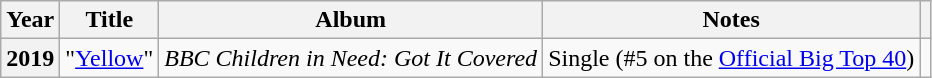<table class="wikitable">
<tr>
<th class="unsortable">Year</th>
<th class="unsortable">Title</th>
<th class="unsortable">Album</th>
<th class="unsortable">Notes</th>
<th></th>
</tr>
<tr>
<th scope=row>2019</th>
<td>"<a href='#'>Yellow</a>"</td>
<td><em>BBC Children in Need: Got It Covered</em></td>
<td>Single (#5 on the <a href='#'>Official Big Top 40</a>)</td>
<td style = "text-align: center;"></td>
</tr>
</table>
